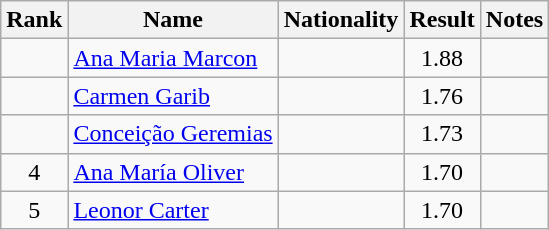<table class="wikitable sortable" style="text-align:center">
<tr>
<th>Rank</th>
<th>Name</th>
<th>Nationality</th>
<th>Result</th>
<th>Notes</th>
</tr>
<tr>
<td></td>
<td align=left><a href='#'>Ana Maria Marcon</a></td>
<td align=left></td>
<td>1.88</td>
<td></td>
</tr>
<tr>
<td></td>
<td align=left><a href='#'>Carmen Garib</a></td>
<td align=left></td>
<td>1.76</td>
<td></td>
</tr>
<tr>
<td></td>
<td align=left><a href='#'>Conceição Geremias</a></td>
<td align=left></td>
<td>1.73</td>
<td></td>
</tr>
<tr>
<td>4</td>
<td align=left><a href='#'>Ana María Oliver</a></td>
<td align=left></td>
<td>1.70</td>
<td></td>
</tr>
<tr>
<td>5</td>
<td align=left><a href='#'>Leonor Carter</a></td>
<td align=left></td>
<td>1.70</td>
<td></td>
</tr>
</table>
